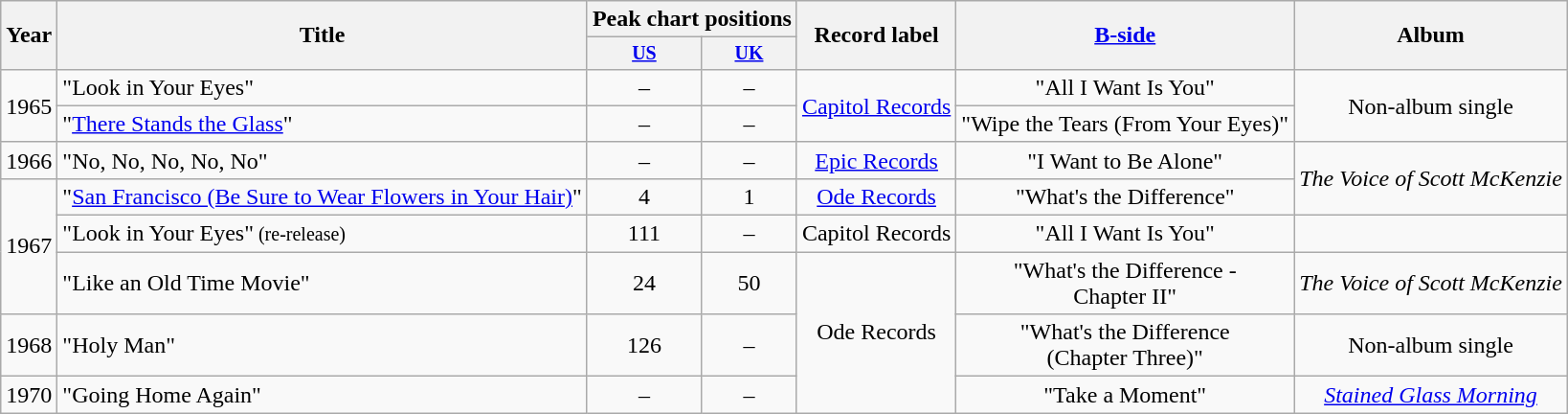<table class="wikitable" style=text-align:center;>
<tr>
<th rowspan="2">Year</th>
<th rowspan="2">Title</th>
<th colspan="2">Peak chart positions</th>
<th rowspan="2">Record label</th>
<th rowspan="2"><a href='#'>B-side</a></th>
<th rowspan="2">Album</th>
</tr>
<tr style="font-size:smaller;">
<th align=centre><a href='#'>US</a></th>
<th align=centre><a href='#'>UK</a></th>
</tr>
<tr>
<td rowspan="2">1965</td>
<td align=left>"Look in Your Eyes"</td>
<td>–</td>
<td>–</td>
<td rowspan="2"><a href='#'>Capitol Records</a></td>
<td>"All I Want Is You"</td>
<td rowspan="2">Non-album single</td>
</tr>
<tr>
<td align=left>"<a href='#'>There Stands the Glass</a>"</td>
<td>–</td>
<td>–</td>
<td>"Wipe the Tears (From Your Eyes)"</td>
</tr>
<tr>
<td>1966</td>
<td align=left>"No, No, No, No, No"</td>
<td>–</td>
<td>–</td>
<td><a href='#'>Epic Records</a></td>
<td>"I Want to Be Alone"</td>
<td rowspan="2"><em>The Voice of Scott McKenzie</em></td>
</tr>
<tr>
<td rowspan="3">1967</td>
<td align=left>"<a href='#'>San Francisco (Be Sure to Wear Flowers in Your Hair)</a>"</td>
<td>4</td>
<td>1</td>
<td><a href='#'>Ode Records</a></td>
<td>"What's the Difference"</td>
</tr>
<tr>
<td align=left>"Look in Your Eyes"<small> (re-release)</small></td>
<td>111</td>
<td>–</td>
<td>Capitol Records</td>
<td>"All I Want Is You"</td>
<td></td>
</tr>
<tr>
<td align=left>"Like an Old Time Movie"</td>
<td>24</td>
<td>50</td>
<td rowspan="3">Ode Records</td>
<td>"What's the Difference - <br>Chapter II"</td>
<td><em>The Voice of Scott McKenzie</em></td>
</tr>
<tr>
<td>1968</td>
<td align=left>"Holy Man"</td>
<td>126</td>
<td>–</td>
<td>"What's the Difference <br>(Chapter Three)"</td>
<td>Non-album single</td>
</tr>
<tr>
<td>1970</td>
<td align=left>"Going Home Again"</td>
<td>–</td>
<td>–</td>
<td>"Take a Moment"</td>
<td><em><a href='#'>Stained Glass Morning</a></em></td>
</tr>
</table>
